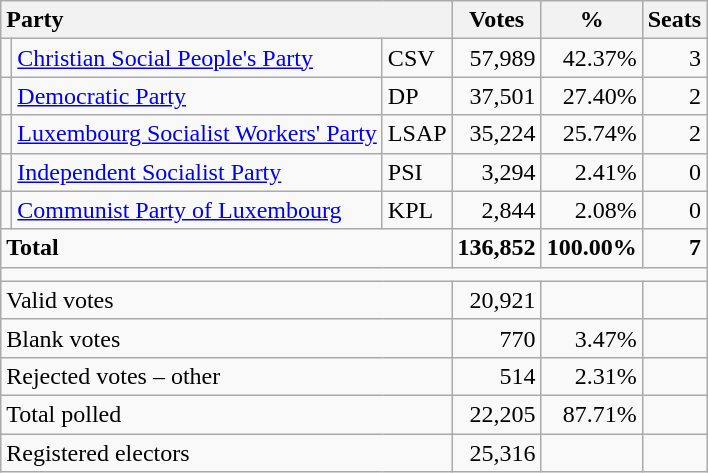<table class="wikitable" border="1" style="text-align:right;">
<tr>
<th style="text-align:left;" valign=bottom colspan=3>Party</th>
<th align=center valign=bottom width="50">Votes</th>
<th align=center valign=bottom width="50">%</th>
<th align=center>Seats</th>
</tr>
<tr>
<td></td>
<td align=left><a href='#'>Christian Social People's Party</a></td>
<td align=left>CSV</td>
<td>57,989</td>
<td>42.37%</td>
<td>3</td>
</tr>
<tr>
<td></td>
<td align=left><a href='#'>Democratic Party</a></td>
<td align=left>DP</td>
<td>37,501</td>
<td>27.40%</td>
<td>2</td>
</tr>
<tr>
<td></td>
<td align=left><a href='#'>Luxembourg Socialist Workers' Party</a></td>
<td align=left>LSAP</td>
<td>35,224</td>
<td>25.74%</td>
<td>2</td>
</tr>
<tr>
<td></td>
<td align=left><a href='#'>Independent Socialist Party</a></td>
<td align=left>PSI</td>
<td>3,294</td>
<td>2.41%</td>
<td>0</td>
</tr>
<tr>
<td></td>
<td align=left><a href='#'>Communist Party of Luxembourg</a></td>
<td align=left>KPL</td>
<td>2,844</td>
<td>2.08%</td>
<td>0</td>
</tr>
<tr style="font-weight:bold">
<td align=left colspan=3>Total</td>
<td>136,852</td>
<td>100.00%</td>
<td>7</td>
</tr>
<tr>
<td colspan=6 height="2"></td>
</tr>
<tr>
<td align=left colspan=3>Valid votes</td>
<td>20,921</td>
<td></td>
<td></td>
</tr>
<tr>
<td align=left colspan=3>Blank votes</td>
<td>770</td>
<td>3.47%</td>
<td></td>
</tr>
<tr>
<td align=left colspan=3>Rejected votes – other</td>
<td>514</td>
<td>2.31%</td>
<td></td>
</tr>
<tr>
<td align=left colspan=3>Total polled</td>
<td>22,205</td>
<td>87.71%</td>
<td></td>
</tr>
<tr>
<td align=left colspan=3>Registered electors</td>
<td>25,316</td>
<td></td>
<td></td>
</tr>
</table>
